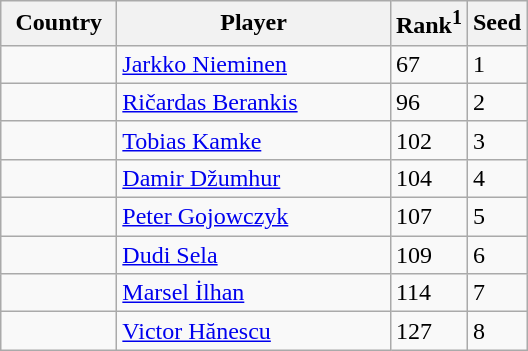<table class="sortable wikitable">
<tr>
<th width="70">Country</th>
<th width="175">Player</th>
<th>Rank<sup>1</sup></th>
<th>Seed</th>
</tr>
<tr>
<td></td>
<td><a href='#'>Jarkko Nieminen</a></td>
<td>67</td>
<td>1</td>
</tr>
<tr>
<td></td>
<td><a href='#'>Ričardas Berankis</a></td>
<td>96</td>
<td>2</td>
</tr>
<tr>
<td></td>
<td><a href='#'>Tobias Kamke</a></td>
<td>102</td>
<td>3</td>
</tr>
<tr>
<td></td>
<td><a href='#'>Damir Džumhur</a></td>
<td>104</td>
<td>4</td>
</tr>
<tr>
<td></td>
<td><a href='#'>Peter Gojowczyk</a></td>
<td>107</td>
<td>5</td>
</tr>
<tr>
<td></td>
<td><a href='#'>Dudi Sela</a></td>
<td>109</td>
<td>6</td>
</tr>
<tr>
<td></td>
<td><a href='#'>Marsel İlhan</a></td>
<td>114</td>
<td>7</td>
</tr>
<tr>
<td></td>
<td><a href='#'>Victor Hănescu</a></td>
<td>127</td>
<td>8</td>
</tr>
</table>
